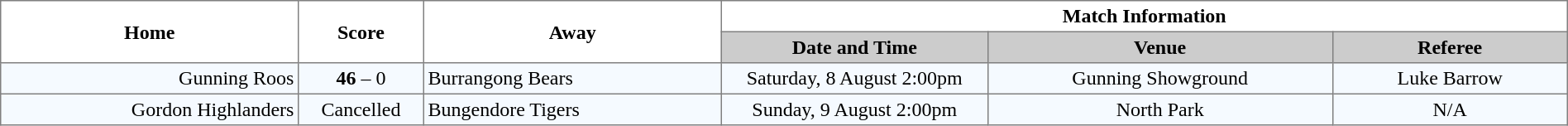<table width="100%" cellspacing="0" cellpadding="3" border="1" style="border-collapse:collapse;  text-align:center;">
<tr>
<th rowspan="2" width="19%">Home</th>
<th rowspan="2" width="8%">Score</th>
<th rowspan="2" width="19%">Away</th>
<th colspan="3">Match Information</th>
</tr>
<tr bgcolor="#CCCCCC">
<th width="17%">Date and Time</th>
<th width="22%">Venue</th>
<th width="50%">Referee</th>
</tr>
<tr style="text-align:center; background:#f5faff;">
<td align="right">Gunning Roos </td>
<td align="center"><strong>46</strong> – 0</td>
<td align="left"> Burrangong Bears</td>
<td>Saturday, 8 August 2:00pm</td>
<td>Gunning Showground</td>
<td>Luke Barrow</td>
</tr>
<tr style="text-align:center; background:#f5faff;">
<td align="right">Gordon Highlanders </td>
<td align="center">Cancelled</td>
<td align="left"> Bungendore Tigers</td>
<td>Sunday, 9 August 2:00pm</td>
<td>North Park</td>
<td>N/A</td>
</tr>
</table>
